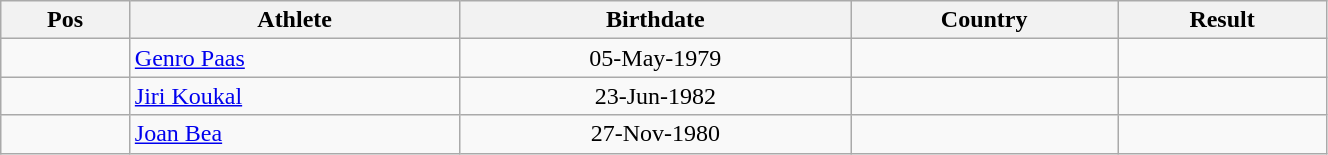<table class="wikitable"  style="text-align:center; width:70%;">
<tr>
<th>Pos</th>
<th>Athlete</th>
<th>Birthdate</th>
<th>Country</th>
<th>Result</th>
</tr>
<tr>
<td align=center></td>
<td align=left><a href='#'>Genro Paas</a></td>
<td>05-May-1979</td>
<td align=left></td>
<td></td>
</tr>
<tr>
<td align=center></td>
<td align=left><a href='#'>Jiri Koukal</a></td>
<td>23-Jun-1982</td>
<td align=left></td>
<td></td>
</tr>
<tr>
<td align=center></td>
<td align=left><a href='#'>Joan Bea</a></td>
<td>27-Nov-1980</td>
<td align=left></td>
<td></td>
</tr>
</table>
